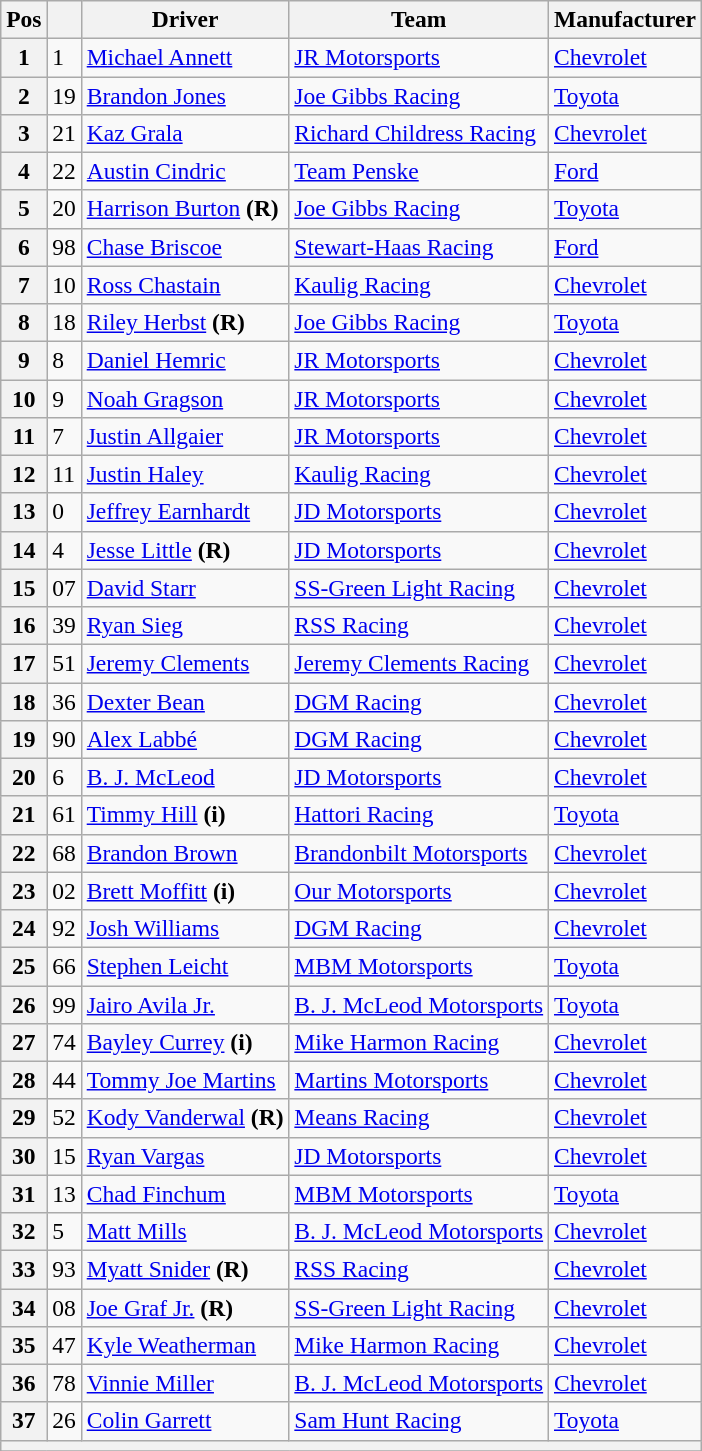<table class="wikitable" style="font-size:98%">
<tr>
<th>Pos</th>
<th></th>
<th>Driver</th>
<th>Team</th>
<th>Manufacturer</th>
</tr>
<tr>
<th>1</th>
<td>1</td>
<td><a href='#'>Michael Annett</a></td>
<td><a href='#'>JR Motorsports</a></td>
<td><a href='#'>Chevrolet</a></td>
</tr>
<tr>
<th>2</th>
<td>19</td>
<td><a href='#'>Brandon Jones</a></td>
<td><a href='#'>Joe Gibbs Racing</a></td>
<td><a href='#'>Toyota</a></td>
</tr>
<tr>
<th>3</th>
<td>21</td>
<td><a href='#'>Kaz Grala</a></td>
<td><a href='#'>Richard Childress Racing</a></td>
<td><a href='#'>Chevrolet</a></td>
</tr>
<tr>
<th>4</th>
<td>22</td>
<td><a href='#'>Austin Cindric</a></td>
<td><a href='#'>Team Penske</a></td>
<td><a href='#'>Ford</a></td>
</tr>
<tr>
<th>5</th>
<td>20</td>
<td><a href='#'>Harrison Burton</a> <strong>(R)</strong></td>
<td><a href='#'>Joe Gibbs Racing</a></td>
<td><a href='#'>Toyota</a></td>
</tr>
<tr>
<th>6</th>
<td>98</td>
<td><a href='#'>Chase Briscoe</a></td>
<td><a href='#'>Stewart-Haas Racing</a></td>
<td><a href='#'>Ford</a></td>
</tr>
<tr>
<th>7</th>
<td>10</td>
<td><a href='#'>Ross Chastain</a></td>
<td><a href='#'>Kaulig Racing</a></td>
<td><a href='#'>Chevrolet</a></td>
</tr>
<tr>
<th>8</th>
<td>18</td>
<td><a href='#'>Riley Herbst</a> <strong>(R)</strong></td>
<td><a href='#'>Joe Gibbs Racing</a></td>
<td><a href='#'>Toyota</a></td>
</tr>
<tr>
<th>9</th>
<td>8</td>
<td><a href='#'>Daniel Hemric</a></td>
<td><a href='#'>JR Motorsports</a></td>
<td><a href='#'>Chevrolet</a></td>
</tr>
<tr>
<th>10</th>
<td>9</td>
<td><a href='#'>Noah Gragson</a></td>
<td><a href='#'>JR Motorsports</a></td>
<td><a href='#'>Chevrolet</a></td>
</tr>
<tr>
<th>11</th>
<td>7</td>
<td><a href='#'>Justin Allgaier</a></td>
<td><a href='#'>JR Motorsports</a></td>
<td><a href='#'>Chevrolet</a></td>
</tr>
<tr>
<th>12</th>
<td>11</td>
<td><a href='#'>Justin Haley</a></td>
<td><a href='#'>Kaulig Racing</a></td>
<td><a href='#'>Chevrolet</a></td>
</tr>
<tr>
<th>13</th>
<td>0</td>
<td><a href='#'>Jeffrey Earnhardt</a></td>
<td><a href='#'>JD Motorsports</a></td>
<td><a href='#'>Chevrolet</a></td>
</tr>
<tr>
<th>14</th>
<td>4</td>
<td><a href='#'>Jesse Little</a> <strong>(R)</strong></td>
<td><a href='#'>JD Motorsports</a></td>
<td><a href='#'>Chevrolet</a></td>
</tr>
<tr>
<th>15</th>
<td>07</td>
<td><a href='#'>David Starr</a></td>
<td><a href='#'>SS-Green Light Racing</a></td>
<td><a href='#'>Chevrolet</a></td>
</tr>
<tr>
<th>16</th>
<td>39</td>
<td><a href='#'>Ryan Sieg</a></td>
<td><a href='#'>RSS Racing</a></td>
<td><a href='#'>Chevrolet</a></td>
</tr>
<tr>
<th>17</th>
<td>51</td>
<td><a href='#'>Jeremy Clements</a></td>
<td><a href='#'>Jeremy Clements Racing</a></td>
<td><a href='#'>Chevrolet</a></td>
</tr>
<tr>
<th>18</th>
<td>36</td>
<td><a href='#'>Dexter Bean</a></td>
<td><a href='#'>DGM Racing</a></td>
<td><a href='#'>Chevrolet</a></td>
</tr>
<tr>
<th>19</th>
<td>90</td>
<td><a href='#'>Alex Labbé</a></td>
<td><a href='#'>DGM Racing</a></td>
<td><a href='#'>Chevrolet</a></td>
</tr>
<tr>
<th>20</th>
<td>6</td>
<td><a href='#'>B. J. McLeod</a></td>
<td><a href='#'>JD Motorsports</a></td>
<td><a href='#'>Chevrolet</a></td>
</tr>
<tr>
<th>21</th>
<td>61</td>
<td><a href='#'>Timmy Hill</a> <strong>(i)</strong></td>
<td><a href='#'>Hattori Racing</a></td>
<td><a href='#'>Toyota</a></td>
</tr>
<tr>
<th>22</th>
<td>68</td>
<td><a href='#'>Brandon Brown</a></td>
<td><a href='#'>Brandonbilt Motorsports</a></td>
<td><a href='#'>Chevrolet</a></td>
</tr>
<tr>
<th>23</th>
<td>02</td>
<td><a href='#'>Brett Moffitt</a> <strong>(i)</strong></td>
<td><a href='#'>Our Motorsports</a></td>
<td><a href='#'>Chevrolet</a></td>
</tr>
<tr>
<th>24</th>
<td>92</td>
<td><a href='#'>Josh Williams</a></td>
<td><a href='#'>DGM Racing</a></td>
<td><a href='#'>Chevrolet</a></td>
</tr>
<tr>
<th>25</th>
<td>66</td>
<td><a href='#'>Stephen Leicht</a></td>
<td><a href='#'>MBM Motorsports</a></td>
<td><a href='#'>Toyota</a></td>
</tr>
<tr>
<th>26</th>
<td>99</td>
<td><a href='#'>Jairo Avila Jr.</a></td>
<td><a href='#'>B. J. McLeod Motorsports</a></td>
<td><a href='#'>Toyota</a></td>
</tr>
<tr>
<th>27</th>
<td>74</td>
<td><a href='#'>Bayley Currey</a> <strong>(i)</strong></td>
<td><a href='#'>Mike Harmon Racing</a></td>
<td><a href='#'>Chevrolet</a></td>
</tr>
<tr>
<th>28</th>
<td>44</td>
<td><a href='#'>Tommy Joe Martins</a></td>
<td><a href='#'>Martins Motorsports</a></td>
<td><a href='#'>Chevrolet</a></td>
</tr>
<tr>
<th>29</th>
<td>52</td>
<td><a href='#'>Kody Vanderwal</a> <strong>(R)</strong></td>
<td><a href='#'>Means Racing</a></td>
<td><a href='#'>Chevrolet</a></td>
</tr>
<tr>
<th>30</th>
<td>15</td>
<td><a href='#'>Ryan Vargas</a></td>
<td><a href='#'>JD Motorsports</a></td>
<td><a href='#'>Chevrolet</a></td>
</tr>
<tr>
<th>31</th>
<td>13</td>
<td><a href='#'>Chad Finchum</a></td>
<td><a href='#'>MBM Motorsports</a></td>
<td><a href='#'>Toyota</a></td>
</tr>
<tr>
<th>32</th>
<td>5</td>
<td><a href='#'>Matt Mills</a></td>
<td><a href='#'>B. J. McLeod Motorsports</a></td>
<td><a href='#'>Chevrolet</a></td>
</tr>
<tr>
<th>33</th>
<td>93</td>
<td><a href='#'>Myatt Snider</a> <strong>(R)</strong></td>
<td><a href='#'>RSS Racing</a></td>
<td><a href='#'>Chevrolet</a></td>
</tr>
<tr>
<th>34</th>
<td>08</td>
<td><a href='#'>Joe Graf Jr.</a> <strong>(R)</strong></td>
<td><a href='#'>SS-Green Light Racing</a></td>
<td><a href='#'>Chevrolet</a></td>
</tr>
<tr>
<th>35</th>
<td>47</td>
<td><a href='#'>Kyle Weatherman</a></td>
<td><a href='#'>Mike Harmon Racing</a></td>
<td><a href='#'>Chevrolet</a></td>
</tr>
<tr>
<th>36</th>
<td>78</td>
<td><a href='#'>Vinnie Miller</a></td>
<td><a href='#'>B. J. McLeod Motorsports</a></td>
<td><a href='#'>Chevrolet</a></td>
</tr>
<tr>
<th>37</th>
<td>26</td>
<td><a href='#'>Colin Garrett</a></td>
<td><a href='#'>Sam Hunt Racing</a></td>
<td><a href='#'>Toyota</a></td>
</tr>
<tr>
<th colspan="5"></th>
</tr>
<tr>
</tr>
</table>
